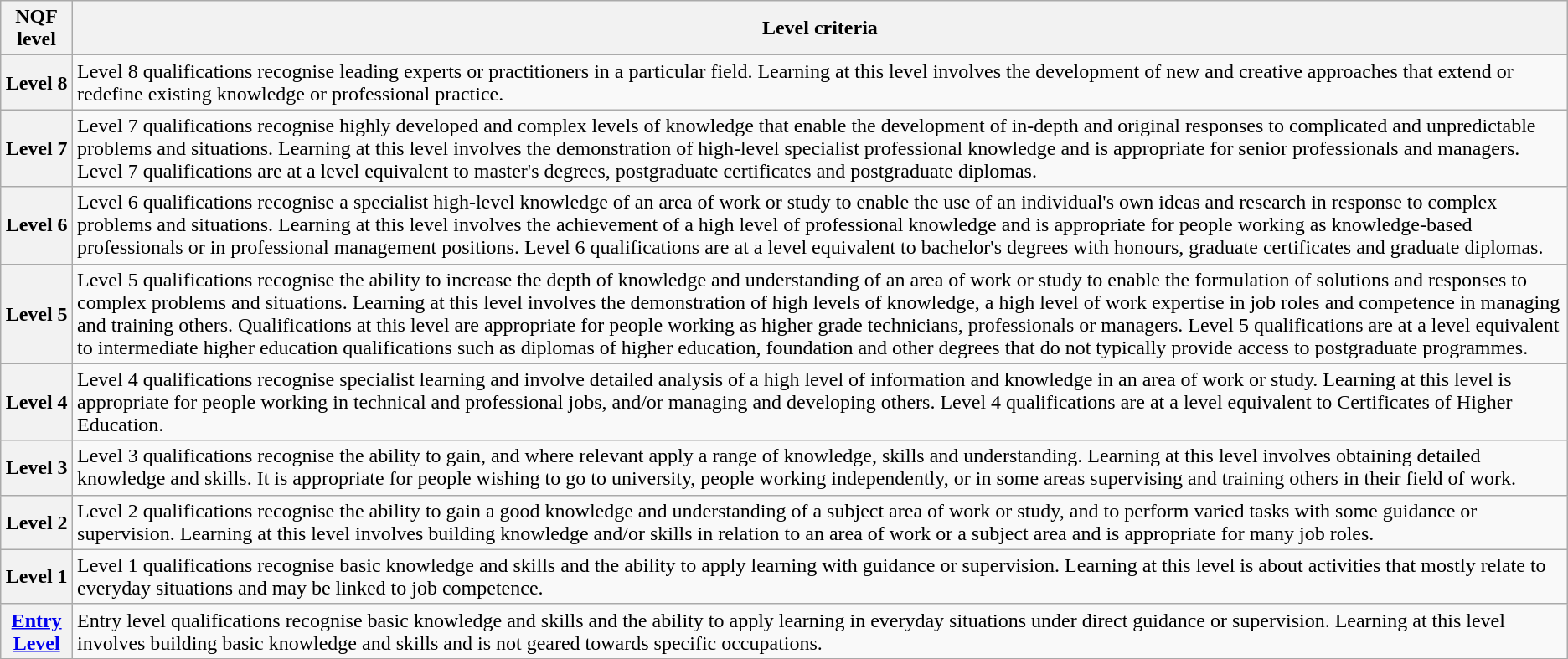<table class="wikitable">
<tr>
<th>NQF level</th>
<th>Level criteria</th>
</tr>
<tr>
<th>Level 8</th>
<td>Level 8 qualifications recognise leading experts or practitioners in a particular field. Learning at this level involves the development of new and creative approaches that extend or redefine existing knowledge or professional practice.</td>
</tr>
<tr>
<th>Level 7</th>
<td>Level 7 qualifications recognise highly developed and complex levels of knowledge that enable the development of in-depth and original responses to complicated and unpredictable problems and situations. Learning at this level involves the demonstration of high-level specialist professional knowledge and is appropriate for senior professionals and managers. Level 7 qualifications are at a level equivalent to master's degrees, postgraduate certificates and postgraduate diplomas.</td>
</tr>
<tr>
<th>Level 6</th>
<td>Level 6 qualifications recognise a specialist high-level knowledge of an area of work or study to enable the use of an individual's own ideas and research in response to complex problems and situations. Learning at this level involves the achievement of a high level of professional knowledge and is appropriate for people working as knowledge-based professionals or in professional management positions. Level 6 qualifications are at a level equivalent to bachelor's degrees with honours, graduate certificates and graduate diplomas.</td>
</tr>
<tr>
<th>Level 5</th>
<td>Level 5 qualifications recognise the ability to increase the depth of knowledge and understanding of an area of work or study to enable the formulation of solutions and responses to complex problems and situations. Learning at this level involves the demonstration of high levels of knowledge, a high level of work expertise in job roles and competence in managing and training others. Qualifications at this level are appropriate for people working as higher grade technicians, professionals or managers. Level 5 qualifications are at a level equivalent to intermediate higher education qualifications such as diplomas of higher education, foundation and other degrees that do not typically provide access to postgraduate programmes.</td>
</tr>
<tr>
<th>Level 4</th>
<td>Level 4 qualifications recognise specialist learning and involve detailed analysis of a high level of information and knowledge in an area of work or study. Learning at this level is appropriate for people working in technical and professional jobs, and/or managing and developing others. Level 4 qualifications are at a level equivalent to Certificates of Higher Education.</td>
</tr>
<tr>
<th>Level 3</th>
<td>Level 3 qualifications recognise the ability to gain, and where relevant apply a range of knowledge, skills and understanding. Learning at this level involves obtaining detailed knowledge and skills. It is appropriate for people wishing to go to university, people working independently, or in some areas supervising and training others in their field of work.</td>
</tr>
<tr>
<th>Level 2</th>
<td>Level 2 qualifications recognise the ability to gain a good knowledge and understanding of a subject area of work or study, and to perform varied tasks with some guidance or supervision. Learning at this level involves building knowledge and/or skills in relation to an area of work or a subject area and is appropriate for many job roles.</td>
</tr>
<tr>
<th>Level 1</th>
<td>Level 1 qualifications recognise basic knowledge and skills and the ability to apply learning with guidance or supervision. Learning at this level is about activities that mostly relate to everyday situations and may be linked to job competence.</td>
</tr>
<tr>
<th><a href='#'>Entry Level</a></th>
<td>Entry level qualifications recognise basic knowledge and skills and the ability to apply learning in everyday situations under direct guidance or supervision. Learning at this level involves building basic knowledge and skills and is not geared towards specific occupations.</td>
</tr>
</table>
